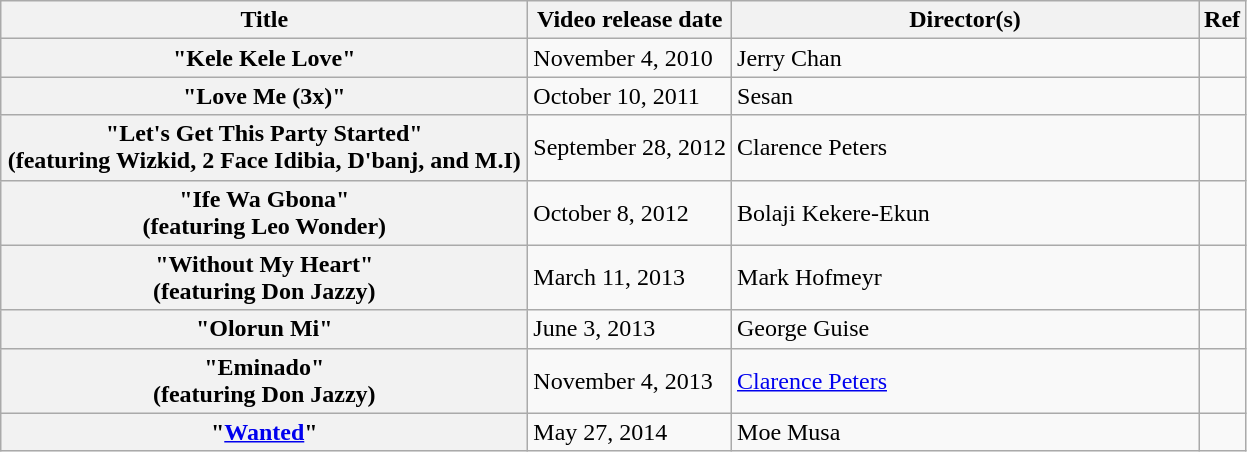<table class = "wikitable sortable plainrowheaders">
<tr>
<th scope="col" style="width:21.5em;">Title</th>
<th scope="col">Video release date</th>
<th scope="col" style="width:19em;">Director(s)</th>
<th scope="col">Ref</th>
</tr>
<tr>
<th scope="row">"Kele Kele Love"</th>
<td>November 4, 2010</td>
<td>Jerry Chan</td>
<td></td>
</tr>
<tr>
<th scope="row">"Love Me (3x)"</th>
<td>October 10, 2011</td>
<td>Sesan</td>
<td></td>
</tr>
<tr>
<th scope="row">"Let's Get This Party Started" <br><span>(featuring Wizkid, 2 Face Idibia, D'banj, and M.I)</span></th>
<td>September 28, 2012</td>
<td>Clarence Peters</td>
<td></td>
</tr>
<tr>
<th scope="row">"Ife Wa Gbona" <br><span>(featuring Leo Wonder)</span></th>
<td>October 8, 2012</td>
<td>Bolaji Kekere-Ekun</td>
<td></td>
</tr>
<tr>
<th scope="row">"Without My Heart" <br><span>(featuring Don Jazzy)</span></th>
<td>March 11, 2013</td>
<td>Mark Hofmeyr</td>
<td></td>
</tr>
<tr>
<th scope="row">"Olorun Mi"</th>
<td>June 3, 2013</td>
<td>George Guise</td>
<td></td>
</tr>
<tr>
<th scope="row">"Eminado" <br><span>(featuring Don Jazzy)</span></th>
<td>November 4, 2013</td>
<td><a href='#'>Clarence Peters</a></td>
<td rowspan="1"></td>
</tr>
<tr>
<th scope="row">"<a href='#'>Wanted</a>"</th>
<td>May 27, 2014</td>
<td>Moe Musa</td>
<td></td>
</tr>
</table>
